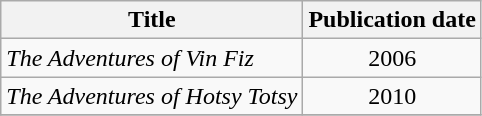<table class=wikitable>
<tr>
<th>Title</th>
<th>Publication date</th>
</tr>
<tr>
<td><em>The Adventures of Vin Fiz</em></td>
<td style="text-align:center">2006</td>
</tr>
<tr>
<td><em>The Adventures of Hotsy Totsy</em></td>
<td style="text-align:center">2010</td>
</tr>
<tr>
</tr>
</table>
